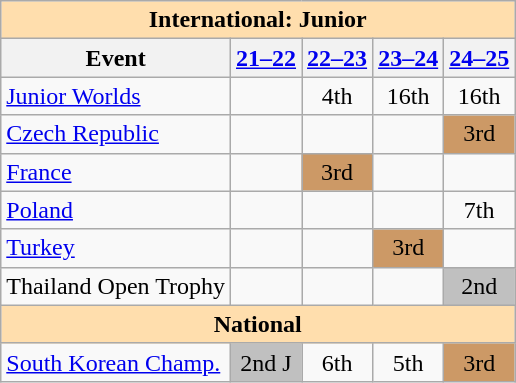<table class="wikitable" style="text-align:center">
<tr>
<th style="background-color: #ffdead; " colspan=5 align=center>International: Junior</th>
</tr>
<tr>
<th>Event</th>
<th><a href='#'>21–22</a></th>
<th><a href='#'>22–23</a></th>
<th><a href='#'>23–24</a></th>
<th><a href='#'>24–25</a></th>
</tr>
<tr>
<td align=left><a href='#'>Junior Worlds</a></td>
<td></td>
<td>4th</td>
<td>16th</td>
<td>16th</td>
</tr>
<tr>
<td align=left> <a href='#'>Czech Republic</a></td>
<td></td>
<td></td>
<td></td>
<td bgcolor=cc9966>3rd</td>
</tr>
<tr>
<td align=left> <a href='#'>France</a></td>
<td></td>
<td bgcolor=cc9966>3rd</td>
<td></td>
<td></td>
</tr>
<tr>
<td align=left> <a href='#'>Poland</a></td>
<td></td>
<td></td>
<td></td>
<td>7th</td>
</tr>
<tr>
<td align=left> <a href='#'>Turkey</a></td>
<td></td>
<td></td>
<td bgcolor=cc9966>3rd</td>
<td></td>
</tr>
<tr>
<td align=left>Thailand Open Trophy</td>
<td></td>
<td></td>
<td></td>
<td bgcolor=silver>2nd</td>
</tr>
<tr>
<th style="background-color: #ffdead; " colspan=5 align=center>National</th>
</tr>
<tr>
<td align=left><a href='#'>South Korean Champ.</a></td>
<td bgcolor=silver>2nd J</td>
<td>6th</td>
<td>5th</td>
<td bgcolor=cc9966>3rd</td>
</tr>
</table>
